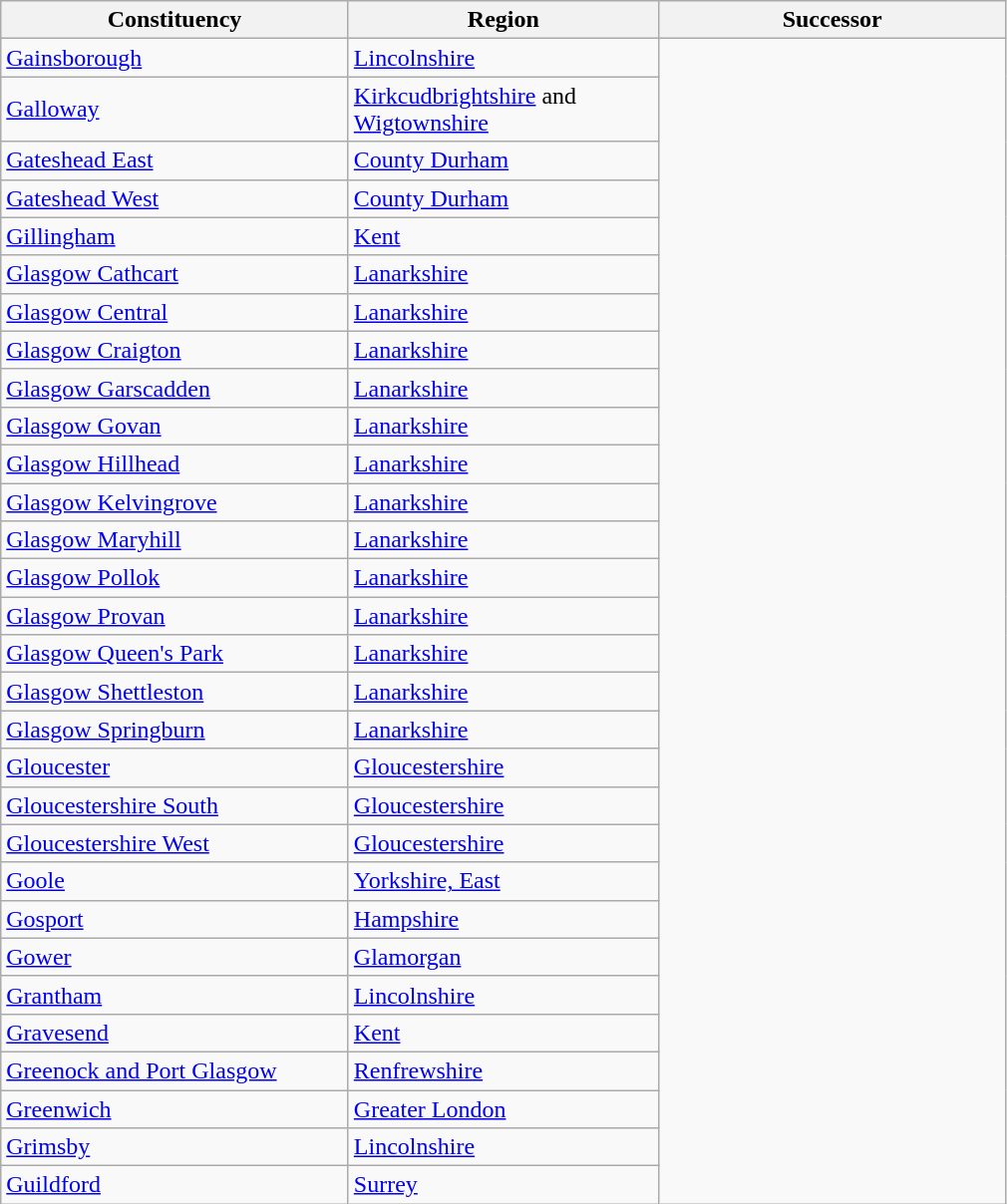<table class="wikitable">
<tr>
<th width="225px">Constituency</th>
<th width="200px">Region</th>
<th width="225px">Successor</th>
</tr>
<tr>
<td><a href='#'>Gainsborough</a></td>
<td><a href='#'>Lincolnshire</a></td>
</tr>
<tr>
<td><a href='#'>Galloway</a></td>
<td><a href='#'>Kirkcudbrightshire</a> and <a href='#'>Wigtownshire</a></td>
</tr>
<tr>
<td><a href='#'>Gateshead East</a></td>
<td><a href='#'>County Durham</a></td>
</tr>
<tr>
<td><a href='#'>Gateshead West</a></td>
<td><a href='#'>County Durham</a></td>
</tr>
<tr>
<td><a href='#'>Gillingham</a></td>
<td><a href='#'>Kent</a></td>
</tr>
<tr>
<td><a href='#'>Glasgow Cathcart</a></td>
<td><a href='#'>Lanarkshire</a></td>
</tr>
<tr>
<td><a href='#'>Glasgow Central</a></td>
<td><a href='#'>Lanarkshire</a></td>
</tr>
<tr>
<td><a href='#'>Glasgow Craigton</a></td>
<td><a href='#'>Lanarkshire</a></td>
</tr>
<tr>
<td><a href='#'>Glasgow Garscadden</a></td>
<td><a href='#'>Lanarkshire</a></td>
</tr>
<tr>
<td><a href='#'>Glasgow Govan</a></td>
<td><a href='#'>Lanarkshire</a></td>
</tr>
<tr>
<td><a href='#'>Glasgow Hillhead</a></td>
<td><a href='#'>Lanarkshire</a></td>
</tr>
<tr>
<td><a href='#'>Glasgow Kelvingrove</a></td>
<td><a href='#'>Lanarkshire</a></td>
</tr>
<tr>
<td><a href='#'>Glasgow Maryhill</a></td>
<td><a href='#'>Lanarkshire</a></td>
</tr>
<tr>
<td><a href='#'>Glasgow Pollok</a></td>
<td><a href='#'>Lanarkshire</a></td>
</tr>
<tr>
<td><a href='#'>Glasgow Provan</a></td>
<td><a href='#'>Lanarkshire</a></td>
</tr>
<tr>
<td><a href='#'>Glasgow Queen's Park</a></td>
<td><a href='#'>Lanarkshire</a></td>
</tr>
<tr>
<td><a href='#'>Glasgow Shettleston</a></td>
<td><a href='#'>Lanarkshire</a></td>
</tr>
<tr>
<td><a href='#'>Glasgow Springburn</a></td>
<td><a href='#'>Lanarkshire</a></td>
</tr>
<tr>
<td><a href='#'>Gloucester</a></td>
<td><a href='#'>Gloucestershire</a></td>
</tr>
<tr>
<td><a href='#'>Gloucestershire South</a></td>
<td><a href='#'>Gloucestershire</a></td>
</tr>
<tr>
<td><a href='#'>Gloucestershire West</a></td>
<td><a href='#'>Gloucestershire</a></td>
</tr>
<tr>
<td><a href='#'>Goole</a></td>
<td><a href='#'>Yorkshire, East</a></td>
</tr>
<tr>
<td><a href='#'>Gosport</a></td>
<td><a href='#'>Hampshire</a></td>
</tr>
<tr>
<td><a href='#'>Gower</a></td>
<td><a href='#'>Glamorgan</a></td>
</tr>
<tr>
<td><a href='#'>Grantham</a></td>
<td><a href='#'>Lincolnshire</a></td>
</tr>
<tr>
<td><a href='#'>Gravesend</a></td>
<td><a href='#'>Kent</a></td>
</tr>
<tr>
<td><a href='#'>Greenock and Port Glasgow</a></td>
<td><a href='#'>Renfrewshire</a></td>
</tr>
<tr>
<td><a href='#'>Greenwich</a></td>
<td><a href='#'>Greater London</a></td>
</tr>
<tr>
<td><a href='#'>Grimsby</a></td>
<td><a href='#'>Lincolnshire</a></td>
</tr>
<tr>
<td><a href='#'>Guildford</a></td>
<td><a href='#'>Surrey</a></td>
</tr>
</table>
